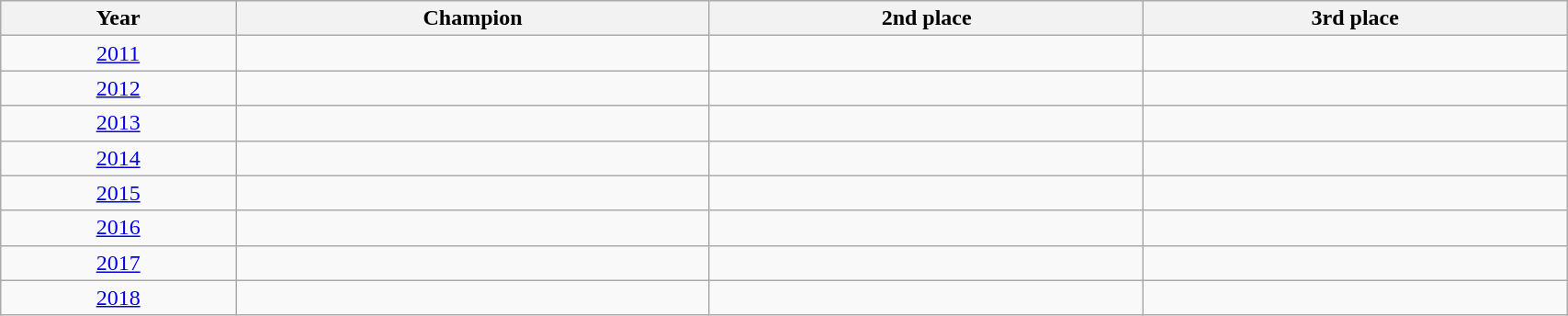<table class="wikitable" width=90%>
<tr bgcolor="#efefef" align=left>
<th>Year</th>
<th>Champion</th>
<th>2nd place</th>
<th>3rd place</th>
</tr>
<tr>
<td align="center"><a href='#'>2011</a></td>
<td></td>
<td></td>
<td></td>
</tr>
<tr>
<td align="center"><a href='#'>2012</a></td>
<td></td>
<td></td>
<td></td>
</tr>
<tr>
<td align="center"><a href='#'>2013</a></td>
<td></td>
<td></td>
<td></td>
</tr>
<tr>
<td align="center"><a href='#'>2014</a></td>
<td></td>
<td></td>
<td></td>
</tr>
<tr>
<td align="center"><a href='#'>2015</a></td>
<td></td>
<td></td>
<td></td>
</tr>
<tr>
<td align="center"><a href='#'>2016</a></td>
<td></td>
<td></td>
<td></td>
</tr>
<tr>
<td align="center"><a href='#'>2017</a></td>
<td></td>
<td></td>
<td></td>
</tr>
<tr>
<td align="center"><a href='#'>2018</a></td>
<td></td>
<td></td>
<td></td>
</tr>
</table>
